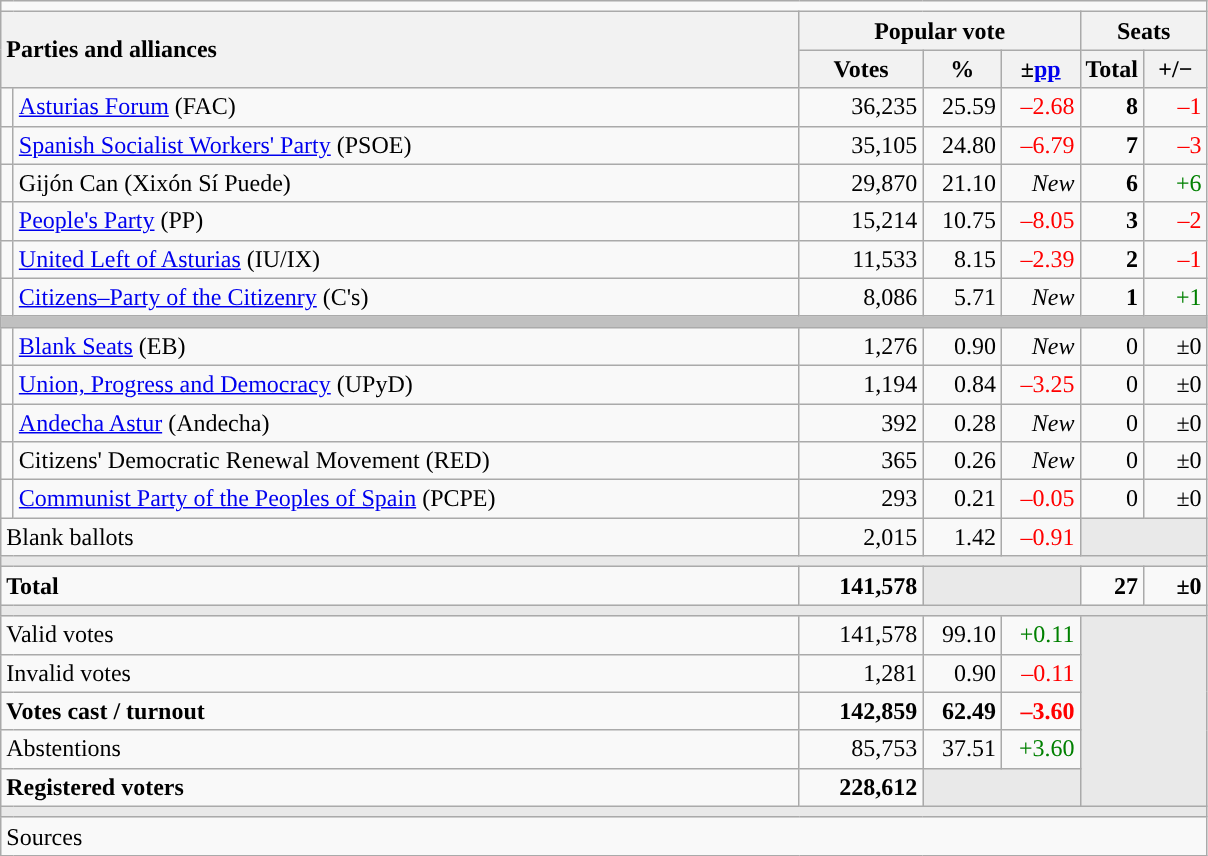<table class="wikitable" style="text-align:right;">
<tr>
<td colspan="7"></td>
</tr>
<tr>
<th style="text-align:left;" rowspan="2" colspan="2" width="525">Parties and alliances</th>
<th colspan="3">Popular vote</th>
<th colspan="2">Seats</th>
</tr>
<tr>
<th width="75">Votes</th>
<th width="45">%</th>
<th width="45">±<a href='#'>pp</a></th>
<th width="35">Total</th>
<th width="35">+/−</th>
</tr>
<tr>
<td width="1" style="color:inherit;background:"></td>
<td align="left"><a href='#'>Asturias Forum</a> (FAC)</td>
<td>36,235</td>
<td>25.59</td>
<td style="color:red;">–2.68</td>
<td><strong>8</strong></td>
<td style="color:red;">–1</td>
</tr>
<tr>
<td style="color:inherit;background:"></td>
<td align="left"><a href='#'>Spanish Socialist Workers' Party</a> (PSOE)</td>
<td>35,105</td>
<td>24.80</td>
<td style="color:red;">–6.79</td>
<td><strong>7</strong></td>
<td style="color:red;">–3</td>
</tr>
<tr>
<td style="color:inherit;background:"></td>
<td align="left">Gijón Can (Xixón Sí Puede)</td>
<td>29,870</td>
<td>21.10</td>
<td><em>New</em></td>
<td><strong>6</strong></td>
<td style="color:green;">+6</td>
</tr>
<tr>
<td style="color:inherit;background:"></td>
<td align="left"><a href='#'>People's Party</a> (PP)</td>
<td>15,214</td>
<td>10.75</td>
<td style="color:red;">–8.05</td>
<td><strong>3</strong></td>
<td style="color:red;">–2</td>
</tr>
<tr>
<td style="color:inherit;background:"></td>
<td align="left"><a href='#'>United Left of Asturias</a> (IU/IX)</td>
<td>11,533</td>
<td>8.15</td>
<td style="color:red;">–2.39</td>
<td><strong>2</strong></td>
<td style="color:red;">–1</td>
</tr>
<tr>
<td style="color:inherit;background:"></td>
<td align="left"><a href='#'>Citizens–Party of the Citizenry</a> (C's)</td>
<td>8,086</td>
<td>5.71</td>
<td><em>New</em></td>
<td><strong>1</strong></td>
<td style="color:green;">+1</td>
</tr>
<tr>
<td colspan="7" bgcolor="#C0C0C0"></td>
</tr>
<tr>
<td style="color:inherit;background:"></td>
<td align="left"><a href='#'>Blank Seats</a> (EB)</td>
<td>1,276</td>
<td>0.90</td>
<td><em>New</em></td>
<td>0</td>
<td>±0</td>
</tr>
<tr>
<td style="color:inherit;background:"></td>
<td align="left"><a href='#'>Union, Progress and Democracy</a> (UPyD)</td>
<td>1,194</td>
<td>0.84</td>
<td style="color:red;">–3.25</td>
<td>0</td>
<td>±0</td>
</tr>
<tr>
<td style="color:inherit;background:"></td>
<td align="left"><a href='#'>Andecha Astur</a> (Andecha)</td>
<td>392</td>
<td>0.28</td>
<td><em>New</em></td>
<td>0</td>
<td>±0</td>
</tr>
<tr>
<td style="color:inherit;background:"></td>
<td align="left">Citizens' Democratic Renewal Movement (RED)</td>
<td>365</td>
<td>0.26</td>
<td><em>New</em></td>
<td>0</td>
<td>±0</td>
</tr>
<tr>
<td style="color:inherit;background:"></td>
<td align="left"><a href='#'>Communist Party of the Peoples of Spain</a> (PCPE)</td>
<td>293</td>
<td>0.21</td>
<td style="color:red;">–0.05</td>
<td>0</td>
<td>±0</td>
</tr>
<tr>
<td align="left" colspan="2">Blank ballots</td>
<td>2,015</td>
<td>1.42</td>
<td style="color:red;">–0.91</td>
<td bgcolor="#E9E9E9" colspan="2"></td>
</tr>
<tr>
<td colspan="7" bgcolor="#E9E9E9"></td>
</tr>
<tr style="font-weight:bold;">
<td align="left" colspan="2">Total</td>
<td>141,578</td>
<td bgcolor="#E9E9E9" colspan="2"></td>
<td>27</td>
<td>±0</td>
</tr>
<tr>
<td colspan="7" bgcolor="#E9E9E9"></td>
</tr>
<tr>
<td align="left" colspan="2">Valid votes</td>
<td>141,578</td>
<td>99.10</td>
<td style="color:green;">+0.11</td>
<td bgcolor="#E9E9E9" colspan="2" rowspan="5"></td>
</tr>
<tr>
<td align="left" colspan="2">Invalid votes</td>
<td>1,281</td>
<td>0.90</td>
<td style="color:red;">–0.11</td>
</tr>
<tr style="font-weight:bold;">
<td align="left" colspan="2">Votes cast / turnout</td>
<td>142,859</td>
<td>62.49</td>
<td style="color:red;">–3.60</td>
</tr>
<tr>
<td align="left" colspan="2">Abstentions</td>
<td>85,753</td>
<td>37.51</td>
<td style="color:green;">+3.60</td>
</tr>
<tr style="font-weight:bold;">
<td align="left" colspan="2">Registered voters</td>
<td>228,612</td>
<td bgcolor="#E9E9E9" colspan="2"></td>
</tr>
<tr>
<td colspan="7" bgcolor="#E9E9E9"></td>
</tr>
<tr>
<td align="left" colspan="7">Sources</td>
</tr>
</table>
